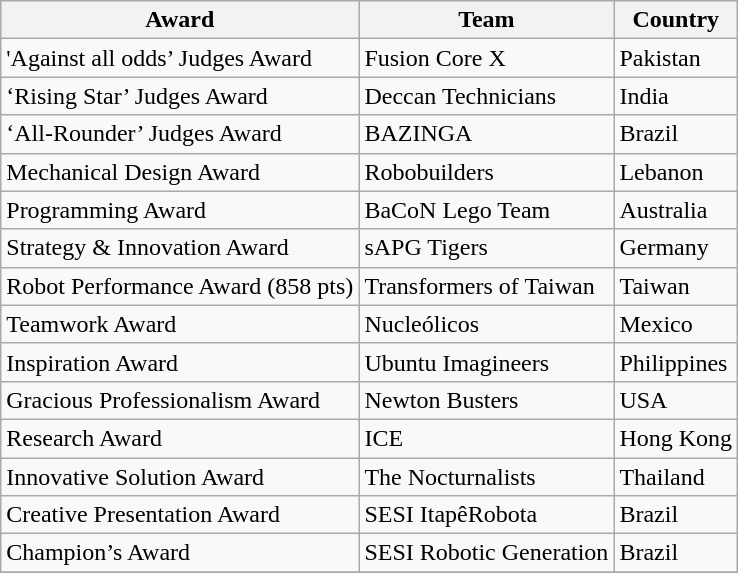<table class="wikitable">
<tr>
<th>Award</th>
<th>Team</th>
<th>Country</th>
</tr>
<tr>
<td>'Against all odds’ Judges Award</td>
<td>Fusion Core X</td>
<td>Pakistan</td>
</tr>
<tr>
<td>‘Rising Star’ Judges Award</td>
<td>Deccan Technicians</td>
<td>India</td>
</tr>
<tr>
<td>‘All-Rounder’ Judges Award</td>
<td>BAZINGA</td>
<td>Brazil</td>
</tr>
<tr>
<td>Mechanical Design Award</td>
<td>Robobuilders</td>
<td>Lebanon</td>
</tr>
<tr>
<td>Programming Award</td>
<td>BaCoN Lego Team</td>
<td>Australia</td>
</tr>
<tr>
<td>Strategy & Innovation Award</td>
<td>sAPG Tigers</td>
<td>Germany</td>
</tr>
<tr>
<td>Robot Performance Award (858 pts)</td>
<td>Transformers of Taiwan</td>
<td>Taiwan</td>
</tr>
<tr>
<td>Teamwork Award</td>
<td>Nucleólicos</td>
<td>Mexico</td>
</tr>
<tr>
<td>Inspiration Award</td>
<td>Ubuntu Imagineers</td>
<td>Philippines</td>
</tr>
<tr>
<td>Gracious Professionalism Award</td>
<td>Newton Busters</td>
<td>USA</td>
</tr>
<tr>
<td>Research Award</td>
<td>ICE</td>
<td>Hong Kong</td>
</tr>
<tr>
<td>Innovative Solution Award</td>
<td>The Nocturnalists</td>
<td>Thailand</td>
</tr>
<tr>
<td>Creative Presentation Award</td>
<td>SESI ItapêRobota</td>
<td>Brazil</td>
</tr>
<tr>
<td>Champion’s Award</td>
<td>SESI Robotic Generation</td>
<td>Brazil</td>
</tr>
<tr>
</tr>
</table>
